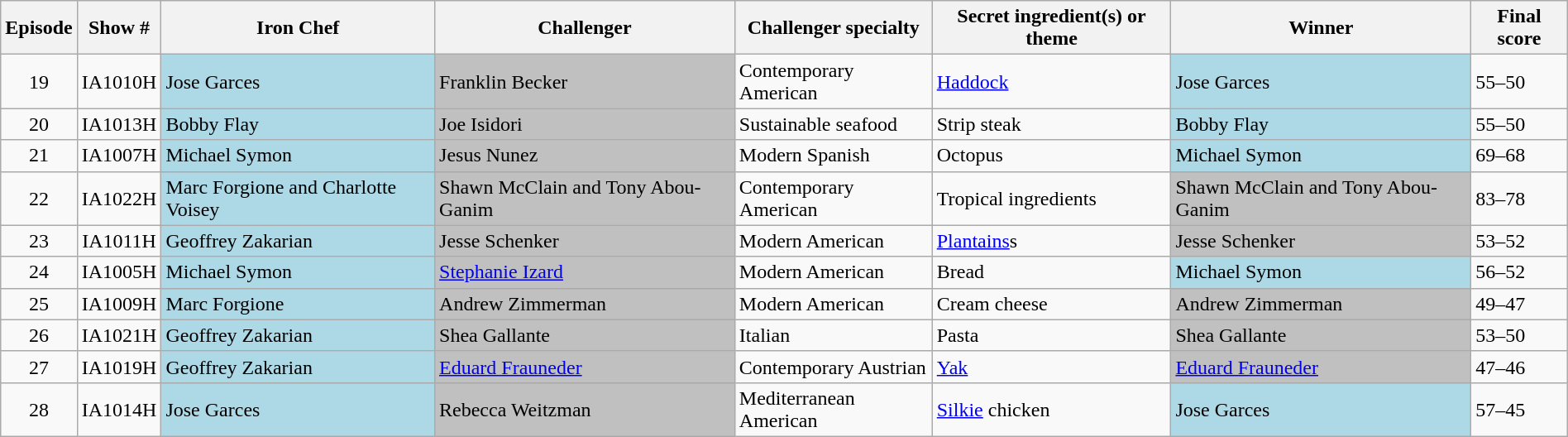<table class="wikitable sortable" width="100%">
<tr>
<th><span>Episode</span></th>
<th><span>Show #</span></th>
<th><span>Iron Chef</span></th>
<th><span>Challenger</span></th>
<th><span>Challenger specialty</span></th>
<th><span>Secret ingredient(s) or theme</span></th>
<th><span>Winner</span></th>
<th><span>Final score</span></th>
</tr>
<tr>
<td style="text-align:center">19</td>
<td style="text-align:center">IA1010H</td>
<td style="background:lightblue">Jose Garces</td>
<td style="background:silver">Franklin Becker</td>
<td>Contemporary American</td>
<td><a href='#'>Haddock</a></td>
<td style="background:lightblue">Jose Garces</td>
<td>55–50</td>
</tr>
<tr>
<td style="text-align:center">20</td>
<td style="text-align:center">IA1013H</td>
<td style="background:lightblue">Bobby Flay</td>
<td style="background:silver">Joe Isidori</td>
<td>Sustainable seafood</td>
<td>Strip steak</td>
<td style="background:lightblue">Bobby Flay</td>
<td>55–50</td>
</tr>
<tr>
<td style="text-align:center">21</td>
<td style="text-align:center">IA1007H</td>
<td style="background:lightblue">Michael Symon</td>
<td style="background:silver">Jesus Nunez</td>
<td>Modern Spanish</td>
<td>Octopus</td>
<td style="background:lightblue">Michael Symon</td>
<td>69–68</td>
</tr>
<tr>
<td style="text-align:center">22</td>
<td style="text-align:center">IA1022H</td>
<td style="background:lightblue">Marc Forgione and Charlotte Voisey</td>
<td style="background:silver">Shawn McClain and Tony Abou-Ganim</td>
<td>Contemporary American</td>
<td>Tropical ingredients</td>
<td style="background:silver">Shawn McClain and Tony Abou-Ganim</td>
<td>83–78</td>
</tr>
<tr>
<td style="text-align:center">23</td>
<td style="text-align:center">IA1011H</td>
<td style="background:lightblue">Geoffrey Zakarian</td>
<td style="background:silver">Jesse Schenker</td>
<td>Modern American</td>
<td><a href='#'>Plantains</a>s</td>
<td style="background:silver">Jesse Schenker</td>
<td>53–52</td>
</tr>
<tr>
<td style="text-align:center">24</td>
<td style="text-align:center">IA1005H</td>
<td style="background:lightblue">Michael Symon</td>
<td style="background:silver"><a href='#'>Stephanie Izard</a></td>
<td>Modern American</td>
<td>Bread</td>
<td style="background:lightblue">Michael Symon</td>
<td>56–52</td>
</tr>
<tr>
<td style="text-align:center">25</td>
<td style="text-align:center">IA1009H</td>
<td style="background:lightblue">Marc Forgione</td>
<td style="background:silver">Andrew Zimmerman </td>
<td>Modern American</td>
<td>Cream cheese</td>
<td style="background:silver">Andrew Zimmerman</td>
<td>49–47</td>
</tr>
<tr>
<td style="text-align:center">26</td>
<td style="text-align:center">IA1021H</td>
<td style="background:lightblue">Geoffrey Zakarian</td>
<td style="background:silver">Shea Gallante</td>
<td>Italian</td>
<td>Pasta</td>
<td style="background:silver">Shea Gallante</td>
<td>53–50</td>
</tr>
<tr>
<td style="text-align:center">27</td>
<td style="text-align:center">IA1019H</td>
<td style="background:lightblue">Geoffrey Zakarian</td>
<td style="background:silver"><a href='#'>Eduard Frauneder</a></td>
<td>Contemporary Austrian</td>
<td><a href='#'>Yak</a></td>
<td style="background:silver"><a href='#'>Eduard Frauneder</a></td>
<td>47–46</td>
</tr>
<tr>
<td style="text-align:center">28</td>
<td style="text-align:center">IA1014H</td>
<td style="background:lightblue">Jose Garces</td>
<td style="background:silver">Rebecca Weitzman</td>
<td>Mediterranean American</td>
<td><a href='#'>Silkie</a> chicken</td>
<td style="background:lightblue">Jose Garces</td>
<td>57–45</td>
</tr>
</table>
